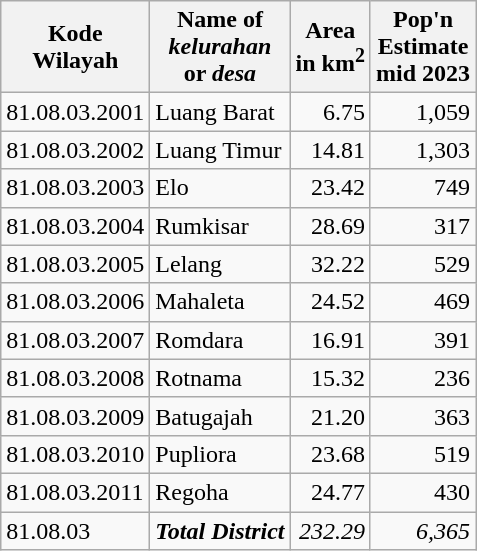<table class="sortable wikitable">
<tr>
<th>Kode<br>Wilayah</th>
<th>Name of <br><em>kelurahan</em> <br>or <em>desa</em></th>
<th>Area <br>in km<sup>2</sup></th>
<th>Pop'n<br>Estimate<br>mid 2023</th>
</tr>
<tr>
<td>81.08.03.2001</td>
<td>Luang Barat</td>
<td align="right">6.75</td>
<td align="right">1,059</td>
</tr>
<tr>
<td>81.08.03.2002</td>
<td>Luang Timur</td>
<td align="right">14.81</td>
<td align="right">1,303</td>
</tr>
<tr>
<td>81.08.03.2003</td>
<td>Elo</td>
<td align="right">23.42</td>
<td align="right">749</td>
</tr>
<tr>
<td>81.08.03.2004</td>
<td>Rumkisar</td>
<td align="right">28.69</td>
<td align="right">317</td>
</tr>
<tr>
<td>81.08.03.2005</td>
<td>Lelang</td>
<td align="right">32.22</td>
<td align="right">529</td>
</tr>
<tr>
<td>81.08.03.2006</td>
<td>Mahaleta</td>
<td align="right">24.52</td>
<td align="right">469</td>
</tr>
<tr>
<td>81.08.03.2007</td>
<td>Romdara</td>
<td align="right">16.91</td>
<td align="right">391</td>
</tr>
<tr>
<td>81.08.03.2008</td>
<td>Rotnama</td>
<td align="right">15.32</td>
<td align="right">236</td>
</tr>
<tr>
<td>81.08.03.2009</td>
<td>Batugajah</td>
<td align="right">21.20</td>
<td align="right">363</td>
</tr>
<tr>
<td>81.08.03.2010</td>
<td>Pupliora</td>
<td align="right">23.68</td>
<td align="right">519</td>
</tr>
<tr>
<td>81.08.03.2011</td>
<td>Regoha</td>
<td align="right">24.77</td>
<td align="right">430</td>
</tr>
<tr>
<td>81.08.03</td>
<td><strong><em>Total District</em></strong></td>
<td align="right"><em>232.29</em></td>
<td align="right"><em>6,365</em></td>
</tr>
</table>
